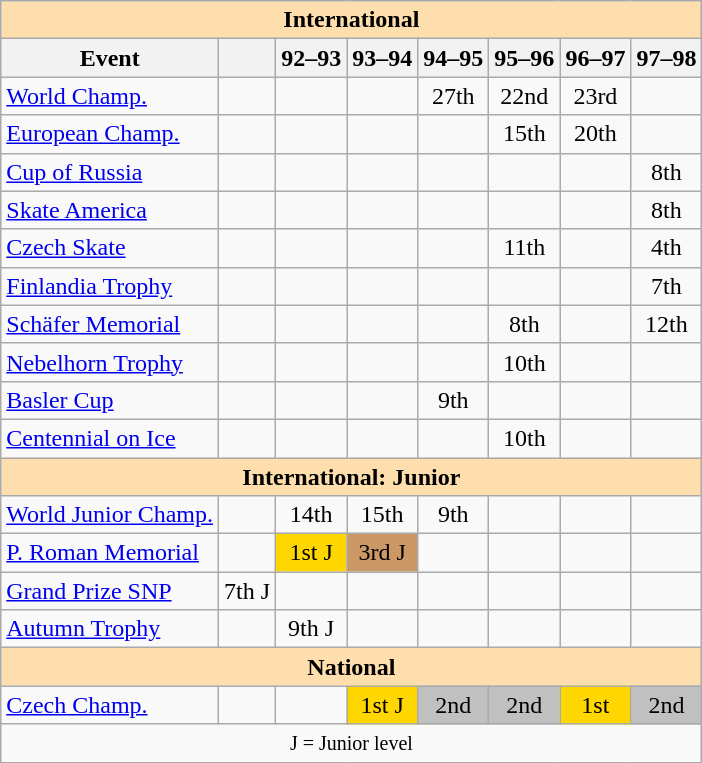<table class="wikitable" style="text-align:center">
<tr>
<th style="background-color: #ffdead; " colspan=8 align=center>International</th>
</tr>
<tr>
<th>Event</th>
<th></th>
<th>92–93</th>
<th>93–94</th>
<th>94–95</th>
<th>95–96</th>
<th>96–97</th>
<th>97–98</th>
</tr>
<tr>
<td align=left><a href='#'>World Champ.</a></td>
<td></td>
<td></td>
<td></td>
<td>27th</td>
<td>22nd</td>
<td>23rd</td>
<td></td>
</tr>
<tr>
<td align=left><a href='#'>European Champ.</a></td>
<td></td>
<td></td>
<td></td>
<td></td>
<td>15th</td>
<td>20th</td>
<td></td>
</tr>
<tr>
<td align=left> <a href='#'>Cup of Russia</a></td>
<td></td>
<td></td>
<td></td>
<td></td>
<td></td>
<td></td>
<td>8th</td>
</tr>
<tr>
<td align=left> <a href='#'>Skate America</a></td>
<td></td>
<td></td>
<td></td>
<td></td>
<td></td>
<td></td>
<td>8th</td>
</tr>
<tr>
<td align=left><a href='#'>Czech Skate</a></td>
<td></td>
<td></td>
<td></td>
<td></td>
<td>11th</td>
<td></td>
<td>4th</td>
</tr>
<tr>
<td align=left><a href='#'>Finlandia Trophy</a></td>
<td></td>
<td></td>
<td></td>
<td></td>
<td></td>
<td></td>
<td>7th</td>
</tr>
<tr>
<td align=left><a href='#'>Schäfer Memorial</a></td>
<td></td>
<td></td>
<td></td>
<td></td>
<td>8th</td>
<td></td>
<td>12th</td>
</tr>
<tr>
<td align=left><a href='#'>Nebelhorn Trophy</a></td>
<td></td>
<td></td>
<td></td>
<td></td>
<td>10th</td>
<td></td>
<td></td>
</tr>
<tr>
<td align=left><a href='#'>Basler Cup</a></td>
<td></td>
<td></td>
<td></td>
<td>9th</td>
<td></td>
<td></td>
<td></td>
</tr>
<tr>
<td align=left><a href='#'>Centennial on Ice</a></td>
<td></td>
<td></td>
<td></td>
<td></td>
<td>10th</td>
<td></td>
<td></td>
</tr>
<tr>
<th style="background-color: #ffdead; " colspan=8 align=center>International: Junior</th>
</tr>
<tr>
<td align=left><a href='#'>World Junior Champ.</a></td>
<td></td>
<td>14th</td>
<td>15th</td>
<td>9th</td>
<td></td>
<td></td>
<td></td>
</tr>
<tr>
<td align=left><a href='#'>P. Roman Memorial</a></td>
<td></td>
<td bgcolor=gold>1st J</td>
<td bgcolor=cc9966>3rd J</td>
<td></td>
<td></td>
<td></td>
<td></td>
</tr>
<tr>
<td align=left><a href='#'>Grand Prize SNP</a></td>
<td>7th J</td>
<td></td>
<td></td>
<td></td>
<td></td>
<td></td>
<td></td>
</tr>
<tr>
<td align=left><a href='#'>Autumn Trophy</a></td>
<td></td>
<td>9th J</td>
<td></td>
<td></td>
<td></td>
<td></td>
<td></td>
</tr>
<tr>
<th style="background-color: #ffdead; " colspan=8 align=center>National</th>
</tr>
<tr>
<td align=left><a href='#'>Czech Champ.</a></td>
<td></td>
<td></td>
<td bgcolor=gold>1st J</td>
<td bgcolor=silver>2nd</td>
<td bgcolor=silver>2nd</td>
<td bgcolor=gold>1st</td>
<td bgcolor=silver>2nd</td>
</tr>
<tr>
<td colspan=8 align=center><small> J = Junior level </small></td>
</tr>
</table>
